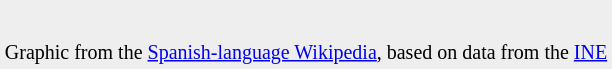<table style="background:#eeeeee; text-align:center" align="center">
<tr>
<td><br></td>
</tr>
<tr>
<td><small>Graphic from the <a href='#'>Spanish-language Wikipedia</a>, based on data from the <a href='#'>INE</a></small></td>
</tr>
</table>
